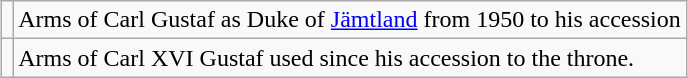<table class="wikitable" style="margin: 1em auto 1em auto;">
<tr>
<td></td>
<td>Arms of Carl Gustaf as Duke of <a href='#'>Jämtland</a> from 1950 to his accession</td>
</tr>
<tr>
<td></td>
<td>Arms of Carl XVI Gustaf used since his accession to the throne.</td>
</tr>
</table>
